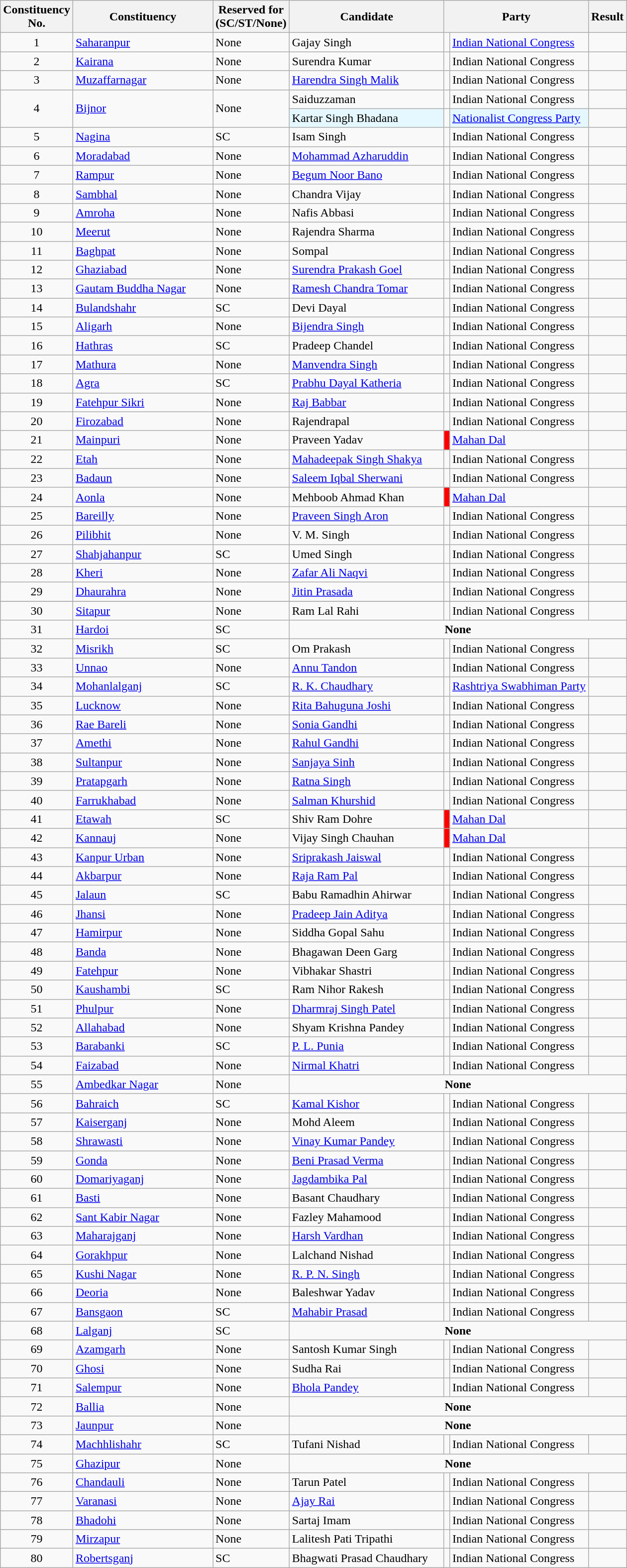<table class= "wikitable sortable">
<tr>
<th>Constituency <br> No.</th>
<th style="width:180px;">Constituency</th>
<th>Reserved for<br>(SC/ST/None)</th>
<th style="width:200px;">Candidate</th>
<th colspan="2">Party</th>
<th>Result</th>
</tr>
<tr>
<td align="center">1</td>
<td><a href='#'>Saharanpur</a></td>
<td>None</td>
<td>Gajay Singh</td>
<td bgcolor=></td>
<td><a href='#'>Indian National Congress</a></td>
<td></td>
</tr>
<tr>
<td align="center">2</td>
<td><a href='#'>Kairana</a></td>
<td>None</td>
<td>Surendra Kumar</td>
<td bgcolor=></td>
<td>Indian National Congress</td>
<td></td>
</tr>
<tr>
<td align="center">3</td>
<td><a href='#'>Muzaffarnagar</a></td>
<td>None</td>
<td><a href='#'>Harendra Singh Malik</a></td>
<td bgcolor=></td>
<td>Indian National Congress</td>
<td></td>
</tr>
<tr>
<td rowspan="2" align="center">4</td>
<td rowspan="2"><a href='#'>Bijnor</a></td>
<td rowspan="2">None</td>
<td>Saiduzzaman</td>
<td bgcolor=></td>
<td>Indian National Congress</td>
<td></td>
</tr>
<tr>
<td style="background:#E5F8FF">Kartar Singh Bhadana</td>
<td bgcolor=></td>
<td style="background:#E5F8FF"><a href='#'>Nationalist Congress Party</a></td>
<td></td>
</tr>
<tr>
<td align="center">5</td>
<td><a href='#'>Nagina</a></td>
<td>SC</td>
<td>Isam Singh</td>
<td bgcolor=></td>
<td>Indian National Congress</td>
<td></td>
</tr>
<tr>
<td align="center">6</td>
<td><a href='#'>Moradabad</a></td>
<td>None</td>
<td><a href='#'>Mohammad Azharuddin</a></td>
<td bgcolor=></td>
<td>Indian National Congress</td>
<td></td>
</tr>
<tr>
<td align="center">7</td>
<td><a href='#'>Rampur</a></td>
<td>None</td>
<td><a href='#'>Begum Noor Bano</a></td>
<td bgcolor=></td>
<td>Indian National Congress</td>
<td></td>
</tr>
<tr>
<td align="center">8</td>
<td><a href='#'>Sambhal</a></td>
<td>None</td>
<td>Chandra Vijay</td>
<td bgcolor=></td>
<td>Indian National Congress</td>
<td></td>
</tr>
<tr>
<td align="center">9</td>
<td><a href='#'>Amroha</a></td>
<td>None</td>
<td>Nafis Abbasi</td>
<td bgcolor=></td>
<td>Indian National Congress</td>
<td></td>
</tr>
<tr>
<td align="center">10</td>
<td><a href='#'>Meerut</a></td>
<td>None</td>
<td>Rajendra Sharma</td>
<td bgcolor=></td>
<td>Indian National Congress</td>
<td></td>
</tr>
<tr>
<td align="center">11</td>
<td><a href='#'>Baghpat</a></td>
<td>None</td>
<td>Sompal</td>
<td bgcolor=></td>
<td>Indian National Congress</td>
<td></td>
</tr>
<tr>
<td align="center">12</td>
<td><a href='#'>Ghaziabad</a></td>
<td>None</td>
<td><a href='#'>Surendra Prakash Goel</a></td>
<td bgcolor=></td>
<td>Indian National Congress</td>
<td></td>
</tr>
<tr>
<td align="center">13</td>
<td><a href='#'>Gautam Buddha Nagar</a></td>
<td>None</td>
<td><a href='#'>Ramesh Chandra Tomar</a></td>
<td bgcolor=></td>
<td>Indian National Congress</td>
<td></td>
</tr>
<tr>
<td align="center">14</td>
<td><a href='#'>Bulandshahr</a></td>
<td>SC</td>
<td>Devi Dayal</td>
<td bgcolor=></td>
<td>Indian National Congress</td>
<td></td>
</tr>
<tr>
<td align="center">15</td>
<td><a href='#'>Aligarh</a></td>
<td>None</td>
<td><a href='#'>Bijendra Singh</a></td>
<td bgcolor=></td>
<td>Indian National Congress</td>
<td></td>
</tr>
<tr>
<td align="center">16</td>
<td><a href='#'>Hathras</a></td>
<td>SC</td>
<td>Pradeep Chandel</td>
<td bgcolor=></td>
<td>Indian National Congress</td>
<td></td>
</tr>
<tr>
<td align="center">17</td>
<td><a href='#'>Mathura</a></td>
<td>None</td>
<td><a href='#'>Manvendra Singh</a></td>
<td bgcolor=></td>
<td>Indian National Congress</td>
<td></td>
</tr>
<tr>
<td align="center">18</td>
<td><a href='#'>Agra</a></td>
<td>SC</td>
<td><a href='#'>Prabhu Dayal Katheria</a></td>
<td bgcolor=></td>
<td>Indian National Congress</td>
<td></td>
</tr>
<tr>
<td align="center">19</td>
<td><a href='#'>Fatehpur Sikri</a></td>
<td>None</td>
<td><a href='#'>Raj Babbar</a></td>
<td bgcolor=></td>
<td>Indian National Congress</td>
<td></td>
</tr>
<tr>
<td align="center">20</td>
<td><a href='#'>Firozabad</a></td>
<td>None</td>
<td>Rajendrapal</td>
<td bgcolor=></td>
<td>Indian National Congress</td>
<td></td>
</tr>
<tr>
<td align="center">21</td>
<td><a href='#'>Mainpuri</a></td>
<td>None</td>
<td>Praveen Yadav</td>
<td bgcolor=red></td>
<td><a href='#'>Mahan Dal</a></td>
<td></td>
</tr>
<tr>
<td align="center">22</td>
<td><a href='#'>Etah</a></td>
<td>None</td>
<td><a href='#'>Mahadeepak Singh Shakya</a></td>
<td bgcolor=></td>
<td>Indian National Congress</td>
<td></td>
</tr>
<tr>
<td align="center">23</td>
<td><a href='#'>Badaun</a></td>
<td>None</td>
<td><a href='#'>Saleem Iqbal Sherwani</a></td>
<td bgcolor=></td>
<td>Indian National Congress</td>
<td></td>
</tr>
<tr>
<td align="center">24</td>
<td><a href='#'>Aonla</a></td>
<td>None</td>
<td>Mehboob Ahmad Khan</td>
<td bgcolor=red></td>
<td><a href='#'>Mahan Dal</a></td>
<td></td>
</tr>
<tr>
<td align="center">25</td>
<td><a href='#'>Bareilly</a></td>
<td>None</td>
<td><a href='#'>Praveen Singh Aron</a></td>
<td bgcolor=></td>
<td>Indian National Congress</td>
<td></td>
</tr>
<tr>
<td align="center">26</td>
<td><a href='#'>Pilibhit</a></td>
<td>None</td>
<td>V. M. Singh</td>
<td bgcolor=></td>
<td>Indian National Congress</td>
<td></td>
</tr>
<tr>
<td align="center">27</td>
<td><a href='#'>Shahjahanpur</a></td>
<td>SC</td>
<td>Umed Singh</td>
<td bgcolor=></td>
<td>Indian National Congress</td>
<td></td>
</tr>
<tr>
<td align="center">28</td>
<td><a href='#'>Kheri</a></td>
<td>None</td>
<td><a href='#'>Zafar Ali Naqvi</a></td>
<td bgcolor=></td>
<td>Indian National Congress</td>
<td></td>
</tr>
<tr>
<td align="center">29</td>
<td><a href='#'>Dhaurahra</a></td>
<td>None</td>
<td><a href='#'>Jitin Prasada</a></td>
<td bgcolor=></td>
<td>Indian National Congress</td>
<td></td>
</tr>
<tr>
</tr>
<tr>
<td align="center">30</td>
<td><a href='#'>Sitapur</a></td>
<td>None</td>
<td>Ram Lal Rahi</td>
<td bgcolor=></td>
<td>Indian National Congress</td>
<td></td>
</tr>
<tr>
<td align="center">31</td>
<td><a href='#'>Hardoi</a></td>
<td>SC</td>
<td align="center" colspan=4><strong>None</strong></td>
</tr>
<tr>
<td align="center">32</td>
<td><a href='#'>Misrikh</a></td>
<td>SC</td>
<td>Om Prakash</td>
<td bgcolor=></td>
<td>Indian National Congress</td>
<td></td>
</tr>
<tr>
<td align="center">33</td>
<td><a href='#'>Unnao</a></td>
<td>None</td>
<td><a href='#'>Annu Tandon</a></td>
<td bgcolor=></td>
<td>Indian National Congress</td>
<td></td>
</tr>
<tr>
<td align="center">34</td>
<td><a href='#'>Mohanlalganj</a></td>
<td>SC</td>
<td><a href='#'>R. K. Chaudhary</a></td>
<td bgcolor=></td>
<td><a href='#'>Rashtriya Swabhiman Party</a></td>
<td></td>
</tr>
<tr>
<td align="center">35</td>
<td><a href='#'>Lucknow</a></td>
<td>None</td>
<td><a href='#'>Rita Bahuguna Joshi</a></td>
<td bgcolor=></td>
<td>Indian National Congress</td>
<td></td>
</tr>
<tr>
<td align="center">36</td>
<td><a href='#'>Rae Bareli</a></td>
<td>None</td>
<td><a href='#'>Sonia Gandhi</a></td>
<td bgcolor=></td>
<td>Indian National Congress</td>
<td></td>
</tr>
<tr>
<td align="center">37</td>
<td><a href='#'>Amethi</a></td>
<td>None</td>
<td><a href='#'>Rahul Gandhi</a></td>
<td bgcolor=></td>
<td>Indian National Congress</td>
<td></td>
</tr>
<tr>
<td align="center">38</td>
<td><a href='#'>Sultanpur</a></td>
<td>None</td>
<td><a href='#'>Sanjaya Sinh</a></td>
<td bgcolor=></td>
<td>Indian National Congress</td>
<td></td>
</tr>
<tr>
<td align="center">39</td>
<td><a href='#'>Pratapgarh</a></td>
<td>None</td>
<td><a href='#'>Ratna Singh</a></td>
<td bgcolor=></td>
<td>Indian National Congress</td>
<td></td>
</tr>
<tr>
<td align="center">40</td>
<td><a href='#'>Farrukhabad</a></td>
<td>None</td>
<td><a href='#'>Salman Khurshid</a></td>
<td bgcolor=></td>
<td>Indian National Congress</td>
<td></td>
</tr>
<tr>
<td align="center">41</td>
<td><a href='#'>Etawah</a></td>
<td>SC</td>
<td>Shiv Ram Dohre</td>
<td bgcolor=red></td>
<td><a href='#'>Mahan Dal</a></td>
<td></td>
</tr>
<tr>
<td align="center">42</td>
<td><a href='#'>Kannauj</a></td>
<td>None</td>
<td>Vijay Singh Chauhan</td>
<td bgcolor=red></td>
<td><a href='#'>Mahan Dal</a></td>
<td></td>
</tr>
<tr>
<td align="center">43</td>
<td><a href='#'>Kanpur Urban</a></td>
<td>None</td>
<td><a href='#'>Sriprakash Jaiswal</a></td>
<td bgcolor=></td>
<td>Indian National Congress</td>
<td></td>
</tr>
<tr>
<td align="center">44</td>
<td><a href='#'>Akbarpur</a></td>
<td>None</td>
<td><a href='#'>Raja Ram Pal</a></td>
<td bgcolor=></td>
<td>Indian National Congress</td>
<td></td>
</tr>
<tr>
<td align="center">45</td>
<td><a href='#'>Jalaun</a></td>
<td>SC</td>
<td>Babu Ramadhin Ahirwar</td>
<td bgcolor=></td>
<td>Indian National Congress</td>
<td></td>
</tr>
<tr>
<td align="center">46</td>
<td><a href='#'>Jhansi</a></td>
<td>None</td>
<td><a href='#'>Pradeep Jain Aditya</a></td>
<td bgcolor=></td>
<td>Indian National Congress</td>
<td></td>
</tr>
<tr>
<td align="center">47</td>
<td><a href='#'>Hamirpur</a></td>
<td>None</td>
<td>Siddha Gopal Sahu</td>
<td bgcolor=></td>
<td>Indian National Congress</td>
<td></td>
</tr>
<tr>
<td align="center">48</td>
<td><a href='#'>Banda</a></td>
<td>None</td>
<td>Bhagawan Deen Garg</td>
<td bgcolor=></td>
<td>Indian National Congress</td>
<td></td>
</tr>
<tr>
<td align="center">49</td>
<td><a href='#'>Fatehpur</a></td>
<td>None</td>
<td>Vibhakar Shastri</td>
<td bgcolor=></td>
<td>Indian National Congress</td>
<td></td>
</tr>
<tr>
<td align="center">50</td>
<td><a href='#'>Kaushambi</a></td>
<td>SC</td>
<td>Ram Nihor Rakesh</td>
<td bgcolor=></td>
<td>Indian National Congress</td>
<td></td>
</tr>
<tr>
<td align="center">51</td>
<td><a href='#'>Phulpur</a></td>
<td>None</td>
<td><a href='#'>Dharmraj Singh Patel</a></td>
<td bgcolor=></td>
<td>Indian National Congress</td>
<td></td>
</tr>
<tr>
<td align="center">52</td>
<td><a href='#'>Allahabad</a></td>
<td>None</td>
<td>Shyam Krishna Pandey</td>
<td bgcolor=></td>
<td>Indian National Congress</td>
<td></td>
</tr>
<tr>
<td align="center">53</td>
<td><a href='#'>Barabanki</a></td>
<td>SC</td>
<td><a href='#'>P. L. Punia</a></td>
<td bgcolor=></td>
<td>Indian National Congress</td>
<td></td>
</tr>
<tr>
<td align="center">54</td>
<td><a href='#'>Faizabad</a></td>
<td>None</td>
<td><a href='#'>Nirmal Khatri</a></td>
<td bgcolor=></td>
<td>Indian National Congress</td>
<td></td>
</tr>
<tr>
<td align="center">55</td>
<td><a href='#'>Ambedkar Nagar</a></td>
<td>None</td>
<td align="center" colspan=4><strong>None</strong></td>
</tr>
<tr>
<td align="center">56</td>
<td><a href='#'>Bahraich</a></td>
<td>SC</td>
<td><a href='#'>Kamal Kishor</a></td>
<td bgcolor=></td>
<td>Indian National Congress</td>
<td></td>
</tr>
<tr>
<td align="center">57</td>
<td><a href='#'>Kaiserganj</a></td>
<td>None</td>
<td>Mohd Aleem</td>
<td bgcolor=></td>
<td>Indian National Congress</td>
<td></td>
</tr>
<tr>
<td align="center">58</td>
<td><a href='#'>Shrawasti</a></td>
<td>None</td>
<td><a href='#'>Vinay Kumar Pandey</a></td>
<td bgcolor=></td>
<td>Indian National Congress</td>
<td></td>
</tr>
<tr>
<td align="center">59</td>
<td><a href='#'>Gonda</a></td>
<td>None</td>
<td><a href='#'>Beni Prasad Verma</a></td>
<td bgcolor=></td>
<td>Indian National Congress</td>
<td></td>
</tr>
<tr>
<td align="center">60</td>
<td><a href='#'>Domariyaganj</a></td>
<td>None</td>
<td><a href='#'>Jagdambika Pal</a></td>
<td bgcolor=></td>
<td>Indian National Congress</td>
<td></td>
</tr>
<tr>
<td align="center">61</td>
<td><a href='#'>Basti</a></td>
<td>None</td>
<td>Basant Chaudhary</td>
<td bgcolor=></td>
<td>Indian National Congress</td>
<td></td>
</tr>
<tr>
<td align="center">62</td>
<td><a href='#'>Sant Kabir Nagar</a></td>
<td>None</td>
<td>Fazley Mahamood</td>
<td bgcolor=></td>
<td>Indian National Congress</td>
<td></td>
</tr>
<tr>
<td align="center">63</td>
<td><a href='#'>Maharajganj</a></td>
<td>None</td>
<td><a href='#'>Harsh Vardhan</a></td>
<td bgcolor=></td>
<td>Indian National Congress</td>
<td></td>
</tr>
<tr>
<td align="center">64</td>
<td><a href='#'>Gorakhpur</a></td>
<td>None</td>
<td>Lalchand Nishad</td>
<td bgcolor=></td>
<td>Indian National Congress</td>
<td></td>
</tr>
<tr>
<td align="center">65</td>
<td><a href='#'>Kushi Nagar</a></td>
<td>None</td>
<td><a href='#'>R. P. N. Singh</a></td>
<td bgcolor=></td>
<td>Indian National Congress</td>
<td></td>
</tr>
<tr>
<td align="center">66</td>
<td><a href='#'>Deoria</a></td>
<td>None</td>
<td>Baleshwar Yadav</td>
<td bgcolor=></td>
<td>Indian National Congress</td>
<td></td>
</tr>
<tr>
<td align="center">67</td>
<td><a href='#'>Bansgaon</a></td>
<td>SC</td>
<td><a href='#'>Mahabir Prasad</a></td>
<td bgcolor=></td>
<td>Indian National Congress</td>
<td></td>
</tr>
<tr>
<td align="center">68</td>
<td><a href='#'>Lalganj</a></td>
<td>SC</td>
<td align="center" colspan=4><strong>None</strong></td>
</tr>
<tr>
<td align="center">69</td>
<td><a href='#'>Azamgarh</a></td>
<td>None</td>
<td>Santosh Kumar Singh</td>
<td bgcolor=></td>
<td>Indian National Congress</td>
<td></td>
</tr>
<tr>
<td align="center">70</td>
<td><a href='#'>Ghosi</a></td>
<td>None</td>
<td>Sudha Rai</td>
<td bgcolor=></td>
<td>Indian National Congress</td>
<td></td>
</tr>
<tr>
<td align="center">71</td>
<td><a href='#'>Salempur</a></td>
<td>None</td>
<td><a href='#'>Bhola Pandey</a></td>
<td bgcolor=></td>
<td>Indian National Congress</td>
<td></td>
</tr>
<tr>
<td align="center">72</td>
<td><a href='#'>Ballia</a></td>
<td>None</td>
<td align="center" colspan=4><strong>None</strong></td>
</tr>
<tr>
<td align="center">73</td>
<td><a href='#'>Jaunpur</a></td>
<td>None</td>
<td align="center" colspan=4><strong>None</strong></td>
</tr>
<tr>
<td align="center">74</td>
<td><a href='#'>Machhlishahr</a></td>
<td>SC</td>
<td>Tufani Nishad</td>
<td bgcolor=></td>
<td>Indian National Congress</td>
<td></td>
</tr>
<tr>
<td align="center">75</td>
<td><a href='#'>Ghazipur</a></td>
<td>None</td>
<td align="center" colspan=4><strong>None</strong></td>
</tr>
<tr>
<td align="center">76</td>
<td><a href='#'>Chandauli</a></td>
<td>None</td>
<td>Tarun Patel</td>
<td bgcolor=></td>
<td>Indian National Congress</td>
<td></td>
</tr>
<tr>
<td align="center">77</td>
<td><a href='#'>Varanasi</a></td>
<td>None</td>
<td><a href='#'>Ajay Rai</a></td>
<td bgcolor=></td>
<td>Indian National Congress</td>
<td></td>
</tr>
<tr>
<td align="center">78</td>
<td><a href='#'>Bhadohi</a></td>
<td>None</td>
<td>Sartaj Imam</td>
<td bgcolor=></td>
<td>Indian National Congress</td>
<td></td>
</tr>
<tr>
<td align="center">79</td>
<td><a href='#'>Mirzapur</a></td>
<td>None</td>
<td>Lalitesh Pati Tripathi</td>
<td bgcolor=></td>
<td>Indian National Congress</td>
<td></td>
</tr>
<tr>
<td align="center">80</td>
<td><a href='#'>Robertsganj</a></td>
<td>SC</td>
<td>Bhagwati Prasad Chaudhary</td>
<td bgcolor=></td>
<td>Indian National Congress</td>
<td></td>
</tr>
</table>
